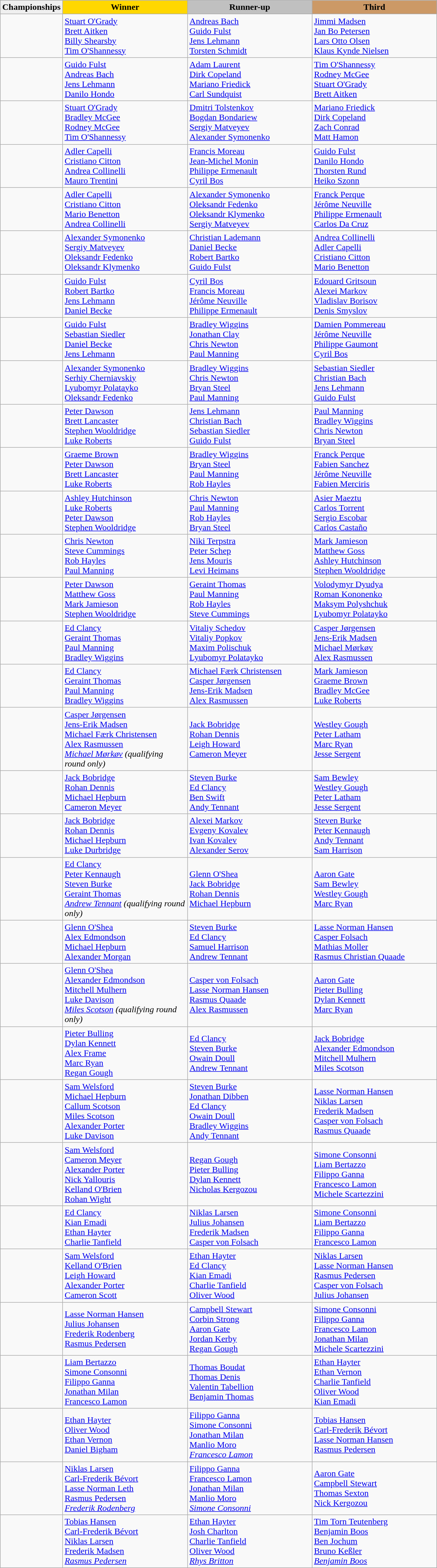<table class="wikitable sortable" style="width:800px;">
<tr>
<th style="width:10%; background:#efefef;">Championships</th>
<th style="width:30%; background:gold">Winner</th>
<th style="width:30%; background:silver">Runner-up</th>
<th style="width:30%; background:#CC9966">Third</th>
</tr>
<tr>
<td><br></td>
<td><a href='#'>Stuart O'Grady</a><br><a href='#'>Brett Aitken</a><br><a href='#'>Billy Shearsby</a><br><a href='#'>Tim O'Shannessy</a><br></td>
<td><a href='#'>Andreas Bach</a><br><a href='#'>Guido Fulst</a><br><a href='#'>Jens Lehmann</a><br><a href='#'>Torsten Schmidt</a><br></td>
<td><a href='#'>Jimmi Madsen</a><br><a href='#'>Jan Bo Petersen</a><br><a href='#'>Lars Otto Olsen</a><br><a href='#'>Klaus Kynde Nielsen</a><br></td>
</tr>
<tr>
<td><br></td>
<td><a href='#'>Guido Fulst</a><br><a href='#'>Andreas Bach</a><br><a href='#'>Jens Lehmann</a><br><a href='#'>Danilo Hondo</a><br></td>
<td><a href='#'>Adam Laurent</a><br><a href='#'>Dirk Copeland</a><br><a href='#'>Mariano Friedick</a><br><a href='#'>Carl Sundquist</a><br></td>
<td><a href='#'>Tim O'Shannessy</a><br><a href='#'>Rodney McGee</a><br><a href='#'>Stuart O'Grady</a><br><a href='#'>Brett Aitken</a><br></td>
</tr>
<tr>
<td><br></td>
<td><a href='#'>Stuart O'Grady</a> <br><a href='#'>Bradley McGee</a> <br><a href='#'>Rodney McGee</a><br><a href='#'>Tim O'Shannessy</a><br></td>
<td><a href='#'>Dmitri Tolstenkov</a><br><a href='#'>Bogdan Bondariew</a><br><a href='#'>Sergiy Matveyev</a><br><a href='#'>Alexander Symonenko</a><br></td>
<td><a href='#'>Mariano Friedick</a><br><a href='#'>Dirk Copeland</a><br><a href='#'>Zach Conrad</a><br><a href='#'>Matt Hamon</a><br></td>
</tr>
<tr>
<td><br></td>
<td><a href='#'>Adler Capelli</a><br><a href='#'>Cristiano Citton</a><br><a href='#'>Andrea Collinelli</a><br><a href='#'>Mauro Trentini</a><br></td>
<td><a href='#'>Francis Moreau</a><br><a href='#'>Jean-Michel Monin</a><br><a href='#'>Philippe Ermenault</a><br><a href='#'>Cyril Bos</a><br></td>
<td><a href='#'>Guido Fulst</a><br><a href='#'>Danilo Hondo</a><br><a href='#'>Thorsten Rund</a><br><a href='#'>Heiko Szonn</a><br></td>
</tr>
<tr>
<td><br></td>
<td><a href='#'>Adler Capelli</a><br><a href='#'>Cristiano Citton</a><br><a href='#'>Mario Benetton</a><br><a href='#'>Andrea Collinelli</a><br></td>
<td><a href='#'>Alexander Symonenko</a><br><a href='#'>Oleksandr Fedenko</a><br><a href='#'>Oleksandr Klymenko</a><br><a href='#'>Sergiy Matveyev</a><br></td>
<td><a href='#'>Franck Perque</a><br><a href='#'>Jérôme Neuville</a><br><a href='#'>Philippe Ermenault</a><br><a href='#'>Carlos Da Cruz</a><br></td>
</tr>
<tr>
<td><br></td>
<td><a href='#'>Alexander Symonenko</a><br><a href='#'>Sergiy Matveyev</a><br><a href='#'>Oleksandr Fedenko</a><br><a href='#'>Oleksandr Klymenko</a><br></td>
<td><a href='#'>Christian Lademann</a><br><a href='#'>Daniel Becke</a><br><a href='#'>Robert Bartko</a><br><a href='#'>Guido Fulst</a><br></td>
<td><a href='#'>Andrea Collinelli</a><br><a href='#'>Adler Capelli</a><br><a href='#'>Cristiano Citton</a><br><a href='#'>Mario Benetton</a><br></td>
</tr>
<tr>
<td><br></td>
<td><a href='#'>Guido Fulst</a><br><a href='#'>Robert Bartko</a><br><a href='#'>Jens Lehmann</a><br><a href='#'>Daniel Becke</a><br></td>
<td><a href='#'>Cyril Bos</a><br><a href='#'>Francis Moreau</a><br><a href='#'>Jérôme Neuville</a><br><a href='#'>Philippe Ermenault</a><br></td>
<td><a href='#'>Edouard Gritsoun</a><br><a href='#'>Alexei Markov</a><br><a href='#'>Vladislav Borisov</a><br><a href='#'>Denis Smyslov</a><br></td>
</tr>
<tr>
<td><br></td>
<td><a href='#'>Guido Fulst</a><br><a href='#'>Sebastian Siedler</a><br><a href='#'>Daniel Becke</a><br><a href='#'>Jens Lehmann</a><br></td>
<td><a href='#'>Bradley Wiggins</a><br><a href='#'>Jonathan Clay</a><br><a href='#'>Chris Newton</a><br><a href='#'>Paul Manning</a><br></td>
<td><a href='#'>Damien Pommereau</a><br><a href='#'>Jérôme Neuville</a><br><a href='#'>Philippe Gaumont</a><br><a href='#'>Cyril Bos</a><br></td>
</tr>
<tr>
<td><br></td>
<td><a href='#'>Alexander Symonenko</a><br><a href='#'>Serhiy Cherniavskiy</a><br><a href='#'>Lyubomyr Polatayko</a><br><a href='#'>Oleksandr Fedenko</a><br></td>
<td><a href='#'>Bradley Wiggins</a><br><a href='#'>Chris Newton</a><br><a href='#'>Bryan Steel</a><br><a href='#'>Paul Manning</a><br></td>
<td><a href='#'>Sebastian Siedler</a><br><a href='#'>Christian Bach</a><br><a href='#'>Jens Lehmann</a><br><a href='#'>Guido Fulst</a><br></td>
</tr>
<tr>
<td><br></td>
<td><a href='#'>Peter Dawson</a><br><a href='#'>Brett Lancaster</a><br><a href='#'>Stephen Wooldridge</a><br><a href='#'>Luke Roberts</a><br></td>
<td><a href='#'>Jens Lehmann</a><br><a href='#'>Christian Bach</a><br><a href='#'>Sebastian Siedler</a><br><a href='#'>Guido Fulst</a><br></td>
<td><a href='#'>Paul Manning</a><br><a href='#'>Bradley Wiggins</a><br><a href='#'>Chris Newton</a><br><a href='#'>Bryan Steel</a><br></td>
</tr>
<tr>
<td><br></td>
<td><a href='#'>Graeme Brown</a><br><a href='#'>Peter Dawson</a><br><a href='#'>Brett Lancaster</a><br><a href='#'>Luke Roberts</a><br></td>
<td><a href='#'>Bradley Wiggins</a><br><a href='#'>Bryan Steel</a><br><a href='#'>Paul Manning</a><br><a href='#'>Rob Hayles</a><br></td>
<td><a href='#'>Franck Perque</a><br><a href='#'>Fabien Sanchez</a><br><a href='#'>Jérôme Neuville</a><br><a href='#'>Fabien Merciris</a><br></td>
</tr>
<tr>
<td><br></td>
<td><a href='#'>Ashley Hutchinson</a><br><a href='#'>Luke Roberts</a><br><a href='#'>Peter Dawson</a><br><a href='#'>Stephen Wooldridge</a><br></td>
<td><a href='#'>Chris Newton</a><br><a href='#'>Paul Manning</a><br><a href='#'>Rob Hayles</a><br><a href='#'>Bryan Steel</a><br></td>
<td><a href='#'>Asier Maeztu</a><br><a href='#'>Carlos Torrent</a><br><a href='#'>Sergio Escobar</a><br><a href='#'>Carlos Castaño</a><br></td>
</tr>
<tr>
<td><br></td>
<td><a href='#'>Chris Newton</a><br><a href='#'>Steve Cummings</a><br><a href='#'>Rob Hayles</a><br><a href='#'>Paul Manning</a><br></td>
<td><a href='#'>Niki Terpstra</a><br><a href='#'>Peter Schep</a><br><a href='#'>Jens Mouris</a><br><a href='#'>Levi Heimans</a><br></td>
<td><a href='#'>Mark Jamieson</a><br><a href='#'>Matthew Goss</a><br><a href='#'>Ashley Hutchinson</a><br><a href='#'>Stephen Wooldridge</a><br></td>
</tr>
<tr>
<td><br></td>
<td><a href='#'>Peter Dawson</a><br><a href='#'>Matthew Goss</a><br><a href='#'>Mark Jamieson</a><br><a href='#'>Stephen Wooldridge</a><br></td>
<td><a href='#'>Geraint Thomas</a><br><a href='#'>Paul Manning</a><br><a href='#'>Rob Hayles</a><br><a href='#'>Steve Cummings</a><br></td>
<td><a href='#'>Volodymyr Dyudya</a><br><a href='#'>Roman Kononenko</a><br><a href='#'>Maksym Polyshchuk</a><br><a href='#'>Lyubomyr Polatayko</a><br></td>
</tr>
<tr>
<td><br></td>
<td><a href='#'>Ed Clancy</a><br><a href='#'>Geraint Thomas</a><br><a href='#'>Paul Manning</a><br><a href='#'>Bradley Wiggins</a><br></td>
<td><a href='#'>Vitaliy Schedov</a><br><a href='#'>Vitaliy Popkov</a><br><a href='#'>Maxim Polischuk</a><br><a href='#'>Lyubomyr Polatayko</a><br></td>
<td><a href='#'>Casper Jørgensen</a><br><a href='#'>Jens-Erik Madsen</a><br><a href='#'>Michael Mørkøv</a><br><a href='#'>Alex Rasmussen</a><br></td>
</tr>
<tr>
<td><br></td>
<td><a href='#'>Ed Clancy</a><br><a href='#'>Geraint Thomas</a><br><a href='#'>Paul Manning</a><br><a href='#'>Bradley Wiggins</a><br></td>
<td><a href='#'>Michael Færk Christensen</a><br><a href='#'>Casper Jørgensen</a><br><a href='#'>Jens-Erik Madsen</a><br><a href='#'>Alex Rasmussen</a><br></td>
<td><a href='#'>Mark Jamieson</a><br><a href='#'>Graeme Brown</a><br><a href='#'>Bradley McGee</a><br><a href='#'>Luke Roberts</a><br></td>
</tr>
<tr>
<td><br></td>
<td><a href='#'>Casper Jørgensen</a><br><a href='#'>Jens-Erik Madsen</a><br><a href='#'>Michael Færk Christensen</a><br><a href='#'>Alex Rasmussen</a><br><em><a href='#'>Michael Mørkøv</a> (qualifying round only)</em> <br></td>
<td><a href='#'>Jack Bobridge</a><br><a href='#'>Rohan Dennis</a><br><a href='#'>Leigh Howard</a><br><a href='#'>Cameron Meyer</a> <br></td>
<td><a href='#'>Westley Gough</a><br><a href='#'>Peter Latham</a><br><a href='#'>Marc Ryan</a><br><a href='#'>Jesse Sergent</a> <br></td>
</tr>
<tr>
<td><br></td>
<td><a href='#'>Jack Bobridge</a><br><a href='#'>Rohan Dennis</a><br><a href='#'>Michael Hepburn</a><br><a href='#'>Cameron Meyer</a> <br></td>
<td><a href='#'>Steven Burke</a><br><a href='#'>Ed Clancy</a><br> <a href='#'>Ben Swift</a><br><a href='#'>Andy Tennant</a> <br></td>
<td><a href='#'>Sam Bewley</a><br><a href='#'>Westley Gough</a><br><a href='#'>Peter Latham</a><br><a href='#'>Jesse Sergent</a> <br></td>
</tr>
<tr>
<td><br></td>
<td><a href='#'>Jack Bobridge</a><br><a href='#'>Rohan Dennis</a><br><a href='#'>Michael Hepburn</a><br><a href='#'>Luke Durbridge</a><br></td>
<td><a href='#'>Alexei Markov</a><br><a href='#'>Evgeny Kovalev</a><br><a href='#'>Ivan Kovalev</a><br><a href='#'>Alexander Serov</a><br></td>
<td><a href='#'>Steven Burke</a><br><a href='#'>Peter Kennaugh</a><br><a href='#'>Andy Tennant</a><br><a href='#'>Sam Harrison</a><br></td>
</tr>
<tr>
<td><br></td>
<td><a href='#'>Ed Clancy</a><br><a href='#'>Peter Kennaugh</a><br><a href='#'>Steven Burke</a><br><a href='#'>Geraint Thomas</a><br><em><a href='#'>Andrew Tennant</a> (qualifying round only)</em><br></td>
<td><a href='#'>Glenn O'Shea</a><br><a href='#'>Jack Bobridge</a><br><a href='#'>Rohan Dennis</a><br><a href='#'>Michael Hepburn</a><br></td>
<td><a href='#'>Aaron Gate</a><br><a href='#'>Sam Bewley</a><br><a href='#'>Westley Gough</a><br><a href='#'>Marc Ryan</a><br></td>
</tr>
<tr>
<td><br></td>
<td><a href='#'>Glenn O'Shea</a><br><a href='#'>Alex Edmondson</a><br><a href='#'>Michael Hepburn</a><br><a href='#'>Alexander Morgan</a><br></td>
<td><a href='#'>Steven Burke</a><br><a href='#'>Ed Clancy</a><br><a href='#'>Samuel Harrison</a><br><a href='#'>Andrew Tennant</a><br></td>
<td><a href='#'>Lasse Norman Hansen</a><br><a href='#'>Casper Folsach</a><br><a href='#'>Mathias Moller</a><br><a href='#'>Rasmus Christian Quaade</a><br></td>
</tr>
<tr>
<td><br></td>
<td><a href='#'>Glenn O'Shea</a><br><a href='#'>Alexander Edmondson</a><br><a href='#'>Mitchell Mulhern</a><br><a href='#'>Luke Davison</a><br><em><a href='#'>Miles Scotson</a> (qualifying round only)</em><br></td>
<td><a href='#'>Casper von Folsach</a><br><a href='#'>Lasse Norman Hansen</a><br><a href='#'>Rasmus Quaade</a><br><a href='#'>Alex Rasmussen</a><br></td>
<td><a href='#'>Aaron Gate</a><br><a href='#'>Pieter Bulling</a><br><a href='#'>Dylan Kennett</a><br><a href='#'>Marc Ryan</a><br></td>
</tr>
<tr>
<td><br></td>
<td><a href='#'>Pieter Bulling</a><br><a href='#'>Dylan Kennett</a><br><a href='#'>Alex Frame</a><br><a href='#'>Marc Ryan</a><br><a href='#'>Regan Gough</a><br></td>
<td><a href='#'>Ed Clancy</a><br><a href='#'>Steven Burke</a><br><a href='#'>Owain Doull</a><br><a href='#'>Andrew Tennant</a><br></td>
<td><a href='#'>Jack Bobridge</a><br><a href='#'>Alexander Edmondson</a><br><a href='#'>Mitchell Mulhern</a><br><a href='#'>Miles Scotson</a><br></td>
</tr>
<tr>
<td><br></td>
<td><a href='#'>Sam Welsford</a><br><a href='#'>Michael Hepburn</a><br><a href='#'>Callum Scotson</a><br><a href='#'>Miles Scotson</a><br><a href='#'>Alexander Porter</a><br><a href='#'>Luke Davison</a><br></td>
<td><a href='#'>Steven Burke</a><br><a href='#'>Jonathan Dibben</a><br><a href='#'>Ed Clancy</a><br><a href='#'>Owain Doull</a><br><a href='#'>Bradley Wiggins</a><br><a href='#'>Andy Tennant</a><br></td>
<td><a href='#'>Lasse Norman Hansen</a><br><a href='#'>Niklas Larsen</a><br><a href='#'>Frederik Madsen</a><br><a href='#'>Casper von Folsach</a><br><a href='#'>Rasmus Quaade</a><br></td>
</tr>
<tr>
<td><br></td>
<td><a href='#'>Sam Welsford</a><br><a href='#'>Cameron Meyer</a><br><a href='#'>Alexander Porter</a><br><a href='#'>Nick Yallouris</a><br><a href='#'>Kelland O'Brien</a><br><a href='#'>Rohan Wight</a><br></td>
<td><a href='#'>Regan Gough</a><br><a href='#'>Pieter Bulling</a><br><a href='#'>Dylan Kennett</a><br><a href='#'>Nicholas Kergozou</a><br></td>
<td><a href='#'>Simone Consonni</a><br><a href='#'>Liam Bertazzo</a><br><a href='#'>Filippo Ganna</a><br><a href='#'>Francesco Lamon</a><br><a href='#'>Michele Scartezzini</a><br></td>
</tr>
<tr>
<td><br></td>
<td><a href='#'>Ed Clancy</a><br><a href='#'>Kian Emadi</a><br><a href='#'>Ethan Hayter</a><br><a href='#'>Charlie Tanfield</a><br></td>
<td><a href='#'>Niklas Larsen</a><br><a href='#'>Julius Johansen</a><br><a href='#'>Frederik Madsen</a><br><a href='#'>Casper von Folsach</a><br></td>
<td><a href='#'>Simone Consonni</a><br><a href='#'>Liam Bertazzo</a><br><a href='#'>Filippo Ganna</a><br><a href='#'>Francesco Lamon</a><br></td>
</tr>
<tr>
<td><br></td>
<td><a href='#'>Sam Welsford</a><br><a href='#'>Kelland O'Brien</a><br><a href='#'>Leigh Howard</a><br><a href='#'>Alexander Porter</a><br><a href='#'>Cameron Scott</a><br></td>
<td><a href='#'>Ethan Hayter</a><br><a href='#'>Ed Clancy</a><br><a href='#'>Kian Emadi</a><br><a href='#'>Charlie Tanfield</a><br><a href='#'>Oliver Wood</a><br></td>
<td><a href='#'>Niklas Larsen</a><br><a href='#'>Lasse Norman Hansen</a><br><a href='#'>Rasmus Pedersen</a><br><a href='#'>Casper von Folsach</a><br><a href='#'>Julius Johansen</a><br></td>
</tr>
<tr>
<td><br></td>
<td><a href='#'>Lasse Norman Hansen</a><br><a href='#'>Julius Johansen</a><br><a href='#'>Frederik Rodenberg</a><br><a href='#'>Rasmus Pedersen</a><br></td>
<td><a href='#'>Campbell Stewart</a><br><a href='#'>Corbin Strong</a><br><a href='#'>Aaron Gate</a><br><a href='#'>Jordan Kerby</a><br><a href='#'>Regan Gough</a><br></td>
<td><a href='#'>Simone Consonni</a><br><a href='#'>Filippo Ganna</a><br><a href='#'>Francesco Lamon</a><br><a href='#'>Jonathan Milan</a><br><a href='#'>Michele Scartezzini</a><br></td>
</tr>
<tr>
<td><br></td>
<td><a href='#'>Liam Bertazzo</a><br><a href='#'>Simone Consonni</a><br><a href='#'>Filippo Ganna</a><br><a href='#'>Jonathan Milan</a><br><a href='#'>Francesco Lamon</a><br></td>
<td><a href='#'>Thomas Boudat</a><br><a href='#'>Thomas Denis</a><br><a href='#'>Valentin Tabellion</a><br><a href='#'>Benjamin Thomas</a><br></td>
<td><a href='#'>Ethan Hayter</a><br><a href='#'>Ethan Vernon</a><br><a href='#'>Charlie Tanfield</a><br><a href='#'>Oliver Wood</a><br><a href='#'>Kian Emadi</a><br></td>
</tr>
<tr>
<td><br></td>
<td><a href='#'>Ethan Hayter</a><br><a href='#'>Oliver Wood</a><br><a href='#'>Ethan Vernon</a><br><a href='#'>Daniel Bigham</a><br></td>
<td><a href='#'>Filippo Ganna</a><br><a href='#'>Simone Consonni</a><br><a href='#'>Jonathan Milan</a><br><a href='#'>Manlio Moro</a><br><em><a href='#'>Francesco Lamon</a></em><br></td>
<td><a href='#'>Tobias Hansen</a><br><a href='#'>Carl-Frederik Bévort</a><br><a href='#'>Lasse Norman Hansen</a><br><a href='#'>Rasmus Pedersen</a><br></td>
</tr>
<tr>
<td><br></td>
<td><a href='#'>Niklas Larsen</a><br><a href='#'>Carl-Frederik Bévort</a> <br><a href='#'>Lasse Norman Leth</a><br><a href='#'>Rasmus Pedersen</a><br><em><a href='#'>Frederik Rodenberg</a></em><br></td>
<td><a href='#'>Filippo Ganna</a><br><a href='#'>Francesco Lamon</a><br><a href='#'>Jonathan Milan</a><br><a href='#'>Manlio Moro</a><br><em><a href='#'>Simone Consonni</a></em><br></td>
<td><a href='#'>Aaron Gate</a><br><a href='#'>Campbell Stewart</a><br><a href='#'>Thomas Sexton</a><br><a href='#'>Nick Kergozou</a><br></td>
</tr>
<tr>
<td><br></td>
<td><a href='#'>Tobias Hansen</a><br><a href='#'>Carl-Frederik Bévort</a><br><a href='#'>Niklas Larsen</a><br><a href='#'>Frederik Madsen</a><br><em><a href='#'>Rasmus Pedersen</a></em><br></td>
<td><a href='#'>Ethan Hayter</a><br><a href='#'>Josh Charlton</a><br><a href='#'>Charlie Tanfield</a><br><a href='#'>Oliver Wood</a><br><em><a href='#'>Rhys Britton</a></em><br></td>
<td><a href='#'>Tim Torn Teutenberg</a><br><a href='#'>Benjamin Boos</a><br><a href='#'>Ben Jochum</a><br><a href='#'>Bruno Keßler</a><br><em><a href='#'>Benjamin Boos</a></em><br></td>
</tr>
</table>
